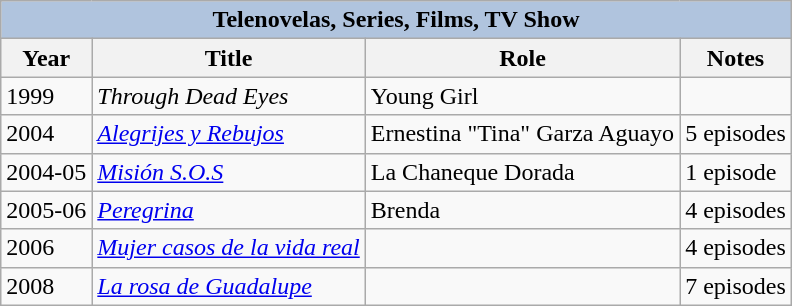<table class="wikitable">
<tr>
<th colspan="5" style="background:LightSteelBlue;">Telenovelas, Series, Films, TV Show</th>
</tr>
<tr>
<th>Year</th>
<th>Title</th>
<th>Role</th>
<th>Notes</th>
</tr>
<tr>
<td>1999</td>
<td><em>Through Dead Eyes</em></td>
<td>Young Girl</td>
<td></td>
</tr>
<tr>
<td>2004</td>
<td><em><a href='#'>Alegrijes y Rebujos</a></em></td>
<td>Ernestina "Tina" Garza Aguayo</td>
<td>5 episodes</td>
</tr>
<tr>
<td>2004-05</td>
<td><em><a href='#'>Misión S.O.S</a></em></td>
<td>La Chaneque Dorada</td>
<td>1 episode</td>
</tr>
<tr>
<td>2005-06</td>
<td><em><a href='#'>Peregrina</a></em></td>
<td>Brenda</td>
<td>4 episodes</td>
</tr>
<tr>
<td>2006</td>
<td><em><a href='#'>Mujer casos de la vida real</a></em></td>
<td></td>
<td>4 episodes</td>
</tr>
<tr>
<td>2008</td>
<td><em><a href='#'>La rosa de Guadalupe</a></em> </td>
<td></td>
<td>7 episodes</td>
</tr>
</table>
